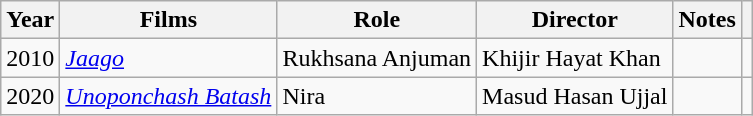<table class="wikitable sortable">
<tr>
<th>Year</th>
<th>Films</th>
<th>Role</th>
<th>Director</th>
<th>Notes</th>
<th></th>
</tr>
<tr>
<td>2010</td>
<td><em><a href='#'>Jaago</a></em></td>
<td>Rukhsana Anjuman</td>
<td>Khijir Hayat Khan</td>
<td></td>
<td></td>
</tr>
<tr>
<td>2020</td>
<td><em><a href='#'>Unoponchash Batash</a></em></td>
<td>Nira</td>
<td>Masud Hasan Ujjal</td>
<td></td>
<td></td>
</tr>
</table>
